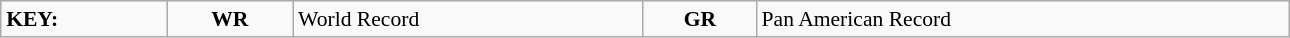<table class="wikitable" style="margin:0.5em auto; font-size:90%;position:relative;" width=68%>
<tr>
<td><strong>KEY:</strong></td>
<td align=center><strong>WR</strong></td>
<td>World Record</td>
<td align=center><strong>GR</strong></td>
<td>Pan American Record</td>
</tr>
</table>
